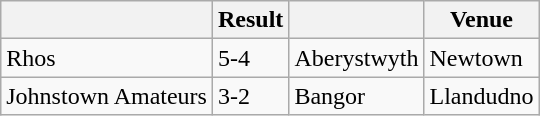<table class="wikitable">
<tr>
<th></th>
<th>Result</th>
<th></th>
<th>Venue</th>
</tr>
<tr>
<td>Rhos</td>
<td>5-4</td>
<td>Aberystwyth</td>
<td>Newtown</td>
</tr>
<tr>
<td>Johnstown Amateurs</td>
<td>3-2</td>
<td>Bangor</td>
<td>Llandudno</td>
</tr>
</table>
